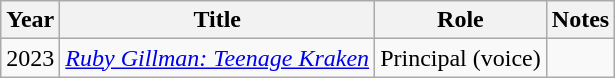<table class="wikitable sortable">
<tr>
<th>Year</th>
<th>Title</th>
<th>Role</th>
<th class="unsortable">Notes</th>
</tr>
<tr>
<td>2023</td>
<td><em><a href='#'>Ruby Gillman: Teenage Kraken</a></em></td>
<td>Principal (voice)</td>
<td></td>
</tr>
</table>
